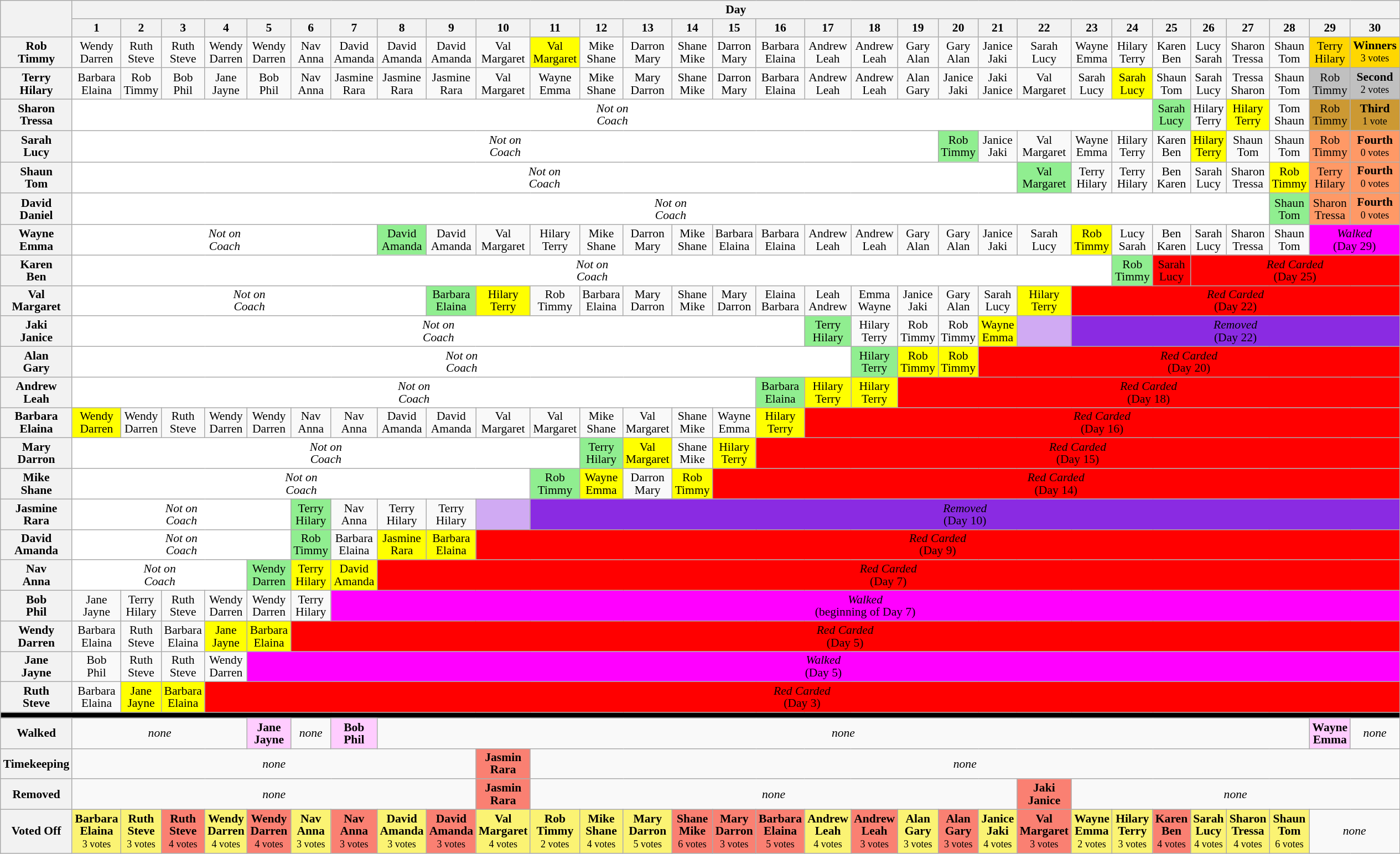<table class="wikitable" style="text-align:center; font-size:90%; line-height:15px;">
<tr>
<th style="width: 7%;" rowspan="2"></th>
<th colspan=30>Day</th>
</tr>
<tr>
<th style="width: 7%;">1</th>
<th style="width: 7%;">2</th>
<th style="width: 7%;">3</th>
<th style="width: 7%;">4</th>
<th style="width: 7%;">5</th>
<th style="width: 7%;">6</th>
<th style="width: 7%;">7</th>
<th style="width: 7%;">8</th>
<th style="width: 7%;">9</th>
<th style="width: 7%;">10</th>
<th style="width: 7%;">11</th>
<th style="width: 7%;">12</th>
<th style="width: 7%;">13</th>
<th style="width: 7%;">14</th>
<th style="width: 7%;">15</th>
<th style="width: 7%;">16</th>
<th style="width: 7%;">17</th>
<th style="width: 7%;">18</th>
<th style="width: 7%;">19</th>
<th style="width: 7%;">20</th>
<th style="width: 7%;">21</th>
<th style="width: 7%;">22</th>
<th style="width: 7%;">23</th>
<th style="width: 7%;">24</th>
<th style="width: 7%;">25</th>
<th style="width: 7%;">26</th>
<th style="width: 7%;">27</th>
<th style="width: 7%;">28</th>
<th style="width: 7%;">29</th>
<th style="width: 7%;">30</th>
</tr>
<tr>
<th>Rob<br>Timmy</th>
<td>Wendy<br>Darren</td>
<td>Ruth<br>Steve</td>
<td>Ruth<br>Steve</td>
<td>Wendy<br>Darren</td>
<td>Wendy<br>Darren</td>
<td>Nav<br>Anna</td>
<td>David<br>Amanda</td>
<td>David<br>Amanda</td>
<td>David<br>Amanda</td>
<td>Val<br>Margaret</td>
<td style="background:yellow;">Val<br>Margaret</td>
<td>Mike<br>Shane</td>
<td>Darron<br>Mary</td>
<td>Shane<br>Mike</td>
<td>Darron<br>Mary</td>
<td>Barbara<br>Elaina</td>
<td>Andrew<br>Leah</td>
<td>Andrew<br>Leah</td>
<td>Gary<br>Alan</td>
<td>Gary<br>Alan</td>
<td>Janice<br>Jaki</td>
<td>Sarah<br>Lucy</td>
<td>Wayne<br>Emma</td>
<td>Hilary<br>Terry</td>
<td>Karen<br>Ben</td>
<td>Lucy<br>Sarah</td>
<td>Sharon<br>Tressa</td>
<td>Shaun<br>Tom</td>
<td style="background:gold;">Terry<br>Hilary</td>
<td bgcolor="gold"><strong>Winners</strong><br><small>3 votes</small></td>
</tr>
<tr>
<th>Terry<br>Hilary</th>
<td>Barbara<br>Elaina</td>
<td>Rob<br>Timmy</td>
<td>Bob<br>Phil</td>
<td>Jane<br>Jayne</td>
<td>Bob<br>Phil</td>
<td>Nav<br>Anna</td>
<td>Jasmine<br>Rara</td>
<td>Jasmine<br>Rara</td>
<td>Jasmine<br>Rara</td>
<td>Val<br>Margaret</td>
<td>Wayne<br>Emma</td>
<td>Mike<br>Shane</td>
<td>Mary<br>Darron</td>
<td>Shane<br>Mike</td>
<td>Darron<br>Mary</td>
<td>Barbara<br>Elaina</td>
<td>Andrew<br>Leah</td>
<td>Andrew<br>Leah</td>
<td>Alan<br>Gary</td>
<td>Janice<br>Jaki</td>
<td>Jaki<br>Janice</td>
<td>Val<br>Margaret</td>
<td>Sarah<br>Lucy</td>
<td style="background:yellow;">Sarah<br>Lucy</td>
<td>Shaun<br>Tom</td>
<td>Sarah<br>Lucy</td>
<td>Tressa<br>Sharon</td>
<td>Shaun<br>Tom</td>
<td style="background:silver;">Rob<br>Timmy</td>
<td bgcolor="silver"><strong>Second</strong><br><small>2 votes</small></td>
</tr>
<tr>
<th>Sharon<br>Tressa</th>
<td style="background:#FFFFFF; text-align:center" colspan="24"><em>Not on<br>Coach</em></td>
<td style="background:lightgreen;">Sarah<br>Lucy</td>
<td>Hilary<br>Terry</td>
<td style="background:yellow;">Hilary<br>Terry</td>
<td>Tom<br>Shaun</td>
<td style="background:#cc9933;">Rob<br>Timmy</td>
<td bgcolor=#cc9933><strong>Third</strong><br><small>1 vote</small></td>
</tr>
<tr>
<th>Sarah<br>Lucy</th>
<td style="background:#FFFFFF; text-align:center" colspan="19"><em>Not on<br>Coach</em></td>
<td style="background:lightgreen;">Rob<br>Timmy</td>
<td>Janice<br>Jaki</td>
<td>Val<br>Margaret</td>
<td>Wayne<br>Emma</td>
<td>Hilary<br>Terry</td>
<td>Karen<br>Ben</td>
<td style="background:yellow;">Hilary<br>Terry</td>
<td>Shaun<br>Tom</td>
<td>Shaun<br>Tom</td>
<td style="background:#ff9966;">Rob<br>Timmy</td>
<td bgcolor=#ff9966><strong>Fourth</strong><br><small>0 votes</small></td>
</tr>
<tr>
<th>Shaun<br>Tom</th>
<td style="background:#FFFFFF; text-align:center" colspan="21"><em>Not on<br>Coach</em></td>
<td style="background:lightgreen;">Val<br>Margaret</td>
<td>Terry<br>Hilary</td>
<td>Terry<br>Hilary</td>
<td>Ben<br>Karen</td>
<td>Sarah<br>Lucy</td>
<td>Sharon<br>Tressa</td>
<td style="background:yellow;">Rob<br>Timmy</td>
<td style="background:#ff9966;">Terry<br>Hilary</td>
<td bgcolor=#ff9966><strong>Fourth</strong><br><small>0 votes</small></td>
</tr>
<tr>
<th>David<br>Daniel</th>
<td style="background:#FFFFFF; text-align:center" colspan="27"><em>Not on<br>Coach</em></td>
<td style="background:lightgreen;">Shaun<br>Tom</td>
<td style="background:#ff9966;">Sharon<br>Tressa</td>
<td bgcolor=#ff9966><strong>Fourth</strong><br><small>0 votes</small></td>
</tr>
<tr>
<th>Wayne<br>Emma</th>
<td style="background:#FFFFFF; text-align:center" colspan="7"><em>Not on<br>Coach</em></td>
<td style="background:lightgreen;">David<br>Amanda</td>
<td>David<br>Amanda</td>
<td>Val<br>Margaret</td>
<td>Hilary<br>Terry</td>
<td>Mike<br>Shane</td>
<td>Darron<br>Mary</td>
<td>Mike<br>Shane</td>
<td>Barbara<br>Elaina</td>
<td>Barbara<br>Elaina</td>
<td>Andrew<br>Leah</td>
<td>Andrew<br>Leah</td>
<td>Gary<br>Alan</td>
<td>Gary<br>Alan</td>
<td>Janice<br>Jaki</td>
<td>Sarah<br>Lucy</td>
<td style="background:yellow;">Rob<br>Timmy</td>
<td>Lucy<br>Sarah</td>
<td>Ben<br>Karen</td>
<td>Sarah<br>Lucy</td>
<td>Sharon<br>Tressa</td>
<td>Shaun<br>Tom</td>
<td colspan="2" style="background:magenta;"><em>Walked</em><br>(Day 29)</td>
</tr>
<tr>
<th>Karen<br>Ben</th>
<td style="background:#FFFFFF; text-align:center" colspan="23"><em>Not on<br>Coach</em></td>
<td style="background:lightgreen;">Rob<br>Timmy</td>
<td style="background:red;">Sarah<br>Lucy </td>
<td colspan="5" style="background:red;"><em>Red Carded</em><br>(Day 25)</td>
</tr>
<tr>
<th>Val<br>Margaret</th>
<td style="background:#FFFFFF; text-align:center" colspan="8"><em>Not on<br>Coach</em></td>
<td style="background:lightgreen;">Barbara<br>Elaina</td>
<td style="background:yellow;">Hilary<br>Terry</td>
<td>Rob<br>Timmy</td>
<td>Barbara<br>Elaina</td>
<td>Mary<br>Darron</td>
<td>Shane<br>Mike</td>
<td>Mary<br>Darron</td>
<td>Elaina<br>Barbara</td>
<td>Leah<br>Andrew</td>
<td>Emma<br>Wayne</td>
<td>Janice<br>Jaki</td>
<td>Gary<br>Alan</td>
<td>Sarah<br>Lucy</td>
<td style="background:yellow;">Hilary<br>Terry</td>
<td colspan="8" style="background:red;"><em>Red Carded</em><br>(Day 22)</td>
</tr>
<tr>
<th>Jaki<br>Janice</th>
<td style="background:#FFFFFF; text-align:center" colspan="16"><em>Not on<br>Coach</em></td>
<td style="background:lightgreen;">Terry<br>Hilary</td>
<td>Hilary<br>Terry</td>
<td>Rob<br>Timmy</td>
<td>Rob<br>Timmy</td>
<td style="background:yellow;">Wayne<br>Emma</td>
<td bgcolor="#d0aaf3"><em></em></td>
<td colspan="8" style="background:#8a2be2;"><em>Removed</em><br>(Day 22)</td>
</tr>
<tr>
<th>Alan<br>Gary</th>
<td style="background:#FFFFFF; text-align:center" colspan="17"><em>Not on<br>Coach</em></td>
<td style="background:lightgreen;">Hilary<br>Terry</td>
<td style="background:yellow;">Rob<br>Timmy</td>
<td style="background:yellow;">Rob<br>Timmy</td>
<td colspan="10" style="background:red;"><em>Red Carded</em><br>(Day 20)</td>
</tr>
<tr>
<th>Andrew<br>Leah</th>
<td style="background:#FFFFFF; text-align:center" colspan="15"><em>Not on<br>Coach</em></td>
<td style="background:lightgreen;">Barbara<br>Elaina</td>
<td style="background:yellow;">Hilary<br>Terry</td>
<td style="background:yellow;">Hilary<br>Terry</td>
<td colspan="12" style="background:red;"><em>Red Carded</em><br>(Day 18)</td>
</tr>
<tr>
<th>Barbara<br>Elaina</th>
<td style="background:yellow;">Wendy<br>Darren</td>
<td>Wendy<br>Darren</td>
<td>Ruth<br>Steve</td>
<td>Wendy<br>Darren</td>
<td>Wendy<br>Darren</td>
<td>Nav<br>Anna</td>
<td>Nav<br>Anna</td>
<td>David<br>Amanda</td>
<td>David<br>Amanda</td>
<td>Val<br>Margaret</td>
<td>Val<br>Margaret</td>
<td>Mike<br>Shane</td>
<td>Val<br>Margaret</td>
<td>Shane<br>Mike</td>
<td>Wayne<br>Emma</td>
<td style="background:yellow;">Hilary<br>Terry</td>
<td colspan="14" style="background:red;"><em>Red Carded</em><br>(Day 16)</td>
</tr>
<tr>
<th>Mary<br>Darron</th>
<td style="background:#FFFFFF; text-align:center" colspan="11"><em>Not on<br>Coach</em></td>
<td style="background:lightgreen;">Terry<br>Hilary</td>
<td style="background:yellow;">Val<br>Margaret</td>
<td>Shane<br>Mike</td>
<td style="background:yellow;">Hilary<br>Terry</td>
<td colspan="15" style="background:red;"><em>Red Carded</em><br>(Day 15)</td>
</tr>
<tr>
<th>Mike<br>Shane</th>
<td style="background:#FFFFFF; text-align:center" colspan="10"><em>Not on<br>Coach</em></td>
<td style="background:lightgreen;">Rob<br>Timmy</td>
<td style="background:yellow;">Wayne<br>Emma</td>
<td>Darron<br>Mary</td>
<td style="background:yellow;">Rob<br>Timmy</td>
<td colspan="16" style="background:red;"><em>Red Carded</em><br>(Day 14)</td>
</tr>
<tr>
<th>Jasmine<br>Rara</th>
<td style="background:#FFFFFF; text-align:center" colspan="5"><em>Not on<br>Coach</em></td>
<td style="background:lightgreen;">Terry<br>Hilary</td>
<td>Nav<br>Anna</td>
<td>Terry<br>Hilary</td>
<td>Terry<br>Hilary</td>
<td bgcolor=#d0aaf3><em></em></td>
<td colspan="20" style="background:#8a2be2;"><em>Removed</em><br>(Day 10)</td>
</tr>
<tr>
<th>David<br>Amanda</th>
<td style="background:#FFFFFF; text-align:center" colspan="5"><em>Not on<br>Coach</em></td>
<td style="background:lightgreen;">Rob<br>Timmy</td>
<td>Barbara<br>Elaina</td>
<td style="background:yellow;">Jasmine<br>Rara</td>
<td style="background:yellow;">Barbara<br>Elaina</td>
<td colspan="21" style="background:red;"><em>Red Carded</em><br>(Day 9)</td>
</tr>
<tr>
<th>Nav<br>Anna</th>
<td style="background:#FFFFFF; text-align:center" colspan="4"><em>Not on<br>Coach</em></td>
<td style="background:lightgreen;">Wendy<br>Darren</td>
<td style="background:yellow;">Terry<br>Hilary</td>
<td style="background:yellow;">David<br>Amanda</td>
<td colspan="23" style="background:red;"><em>Red Carded</em><br>(Day 7)</td>
</tr>
<tr>
<th>Bob<br>Phil</th>
<td>Jane<br>Jayne</td>
<td>Terry<br>Hilary</td>
<td>Ruth<br>Steve</td>
<td>Wendy<br>Darren</td>
<td>Wendy<br>Darren</td>
<td>Terry<br>Hilary</td>
<td colspan="24" style="background:magenta;"><em>Walked</em><br>(beginning of Day 7)</td>
</tr>
<tr>
<th>Wendy<br>Darren</th>
<td>Barbara<br>Elaina</td>
<td>Ruth<br>Steve</td>
<td>Barbara<br>Elaina</td>
<td style="background:yellow;">Jane<br>Jayne</td>
<td style="background:yellow;">Barbara<br>Elaina</td>
<td style="background:red;" text-align:center" colspan="25"><em>Red Carded</em><br>(Day 5)</td>
</tr>
<tr>
<th>Jane<br>Jayne</th>
<td>Bob<br>Phil</td>
<td>Ruth<br>Steve</td>
<td>Ruth<br>Steve</td>
<td>Wendy<br>Darren</td>
<td colspan="26" style="background:magenta;"><em>Walked</em><br>(Day 5)</td>
</tr>
<tr>
<th>Ruth<br>Steve</th>
<td>Barbara<br>Elaina</td>
<td style="background:yellow;">Jane<br>Jayne</td>
<td style="background:yellow;">Barbara<br>Elaina</td>
<td style="background:red;" text-align:center" colspan="27"><em>Red Carded</em><br>(Day 3)</td>
</tr>
<tr>
<th style="background:black;" colspan="31"></th>
</tr>
<tr>
<th>Walked</th>
<td colspan="4"><em>none</em></td>
<td bgcolor="#ffccff"><strong>Jane<br>Jayne</strong></td>
<td><em>none</em></td>
<td bgcolor="#ffccff"><strong>Bob<br>Phil</strong></td>
<td colspan="21"><em>none</em></td>
<td bgcolor="#ffccff"><strong>Wayne<br>Emma</strong></td>
<td><em>none</em></td>
</tr>
<tr>
<th>Timekeeping</th>
<td colspan="9"><em>none</em></td>
<td style="background:#fa8072;"><strong>Jasmin<br>Rara</strong></td>
<td colspan="20"><em>none</em></td>
</tr>
<tr>
<th>Removed</th>
<td colspan="9"><em>none</em></td>
<td style="background:#fa8072;"><strong>Jasmin<br>Rara</strong></td>
<td colspan="11"><em>none</em></td>
<td style="background:#fa8072;"><strong>Jaki<br>Janice</strong></td>
<td colspan="8"><em>none</em></td>
</tr>
<tr>
<th>Voted Off</th>
<td style="background:#fbf373;"><strong>Barbara<br>Elaina</strong><br><small>3 votes</small></td>
<td style="background:#fbf373;"><strong>Ruth<br>Steve</strong><br><small>3 votes</small></td>
<td style="background:#fa8072;"><strong>Ruth<br>Steve</strong><br><small>4 votes</small></td>
<td style="background:#fbf373;"><strong>Wendy<br>Darren</strong><br><small>4 votes</small></td>
<td style="background:#fa8072;"><strong>Wendy<br>Darren</strong><br><small>4 votes</small></td>
<td style="background:#fbf373;"><strong>Nav<br>Anna</strong><br><small>3 votes</small></td>
<td style="background:#fa8072;"><strong>Nav<br>Anna</strong><br><small>3 votes</small></td>
<td style="background:#fbf373;"><strong>David<br>Amanda</strong><br><small>3 votes</small></td>
<td style="background:#fa8072;"><strong>David<br>Amanda</strong><br><small>3 votes</small></td>
<td style="background:#fbf373;"><strong>Val<br>Margaret</strong><br><small>4 votes</small></td>
<td style="background:#fbf373;"><strong>Rob<br>Timmy</strong><br><small>2 votes</small></td>
<td style="background:#fbf373;"><strong>Mike<br>Shane</strong><br><small>4 votes</small></td>
<td style="background:#fbf373;"><strong>Mary<br>Darron</strong><br><small>5 votes</small></td>
<td style="background:#fa8072;"><strong>Shane<br>Mike</strong><br><small>6 votes</small></td>
<td style="background:#fa8072;"><strong>Mary<br>Darron</strong><br><small>3 votes</small></td>
<td style="background:#fa8072;"><strong>Barbara<br>Elaina</strong><br><small>5 votes</small></td>
<td style="background:#fbf373;"><strong>Andrew<br>Leah</strong><br><small>4 votes</small></td>
<td style="background:#fa8072;"><strong>Andrew<br>Leah</strong><br><small>3 votes</small></td>
<td style="background:#fbf373;"><strong>Alan<br>Gary</strong><br><small>3 votes</small></td>
<td style="background:#fa8072;"><strong>Alan<br>Gary</strong><br><small>3 votes</small></td>
<td style="background:#fbf373;"><strong>Janice<br>Jaki</strong><br><small>4 votes</small></td>
<td style="background:#fa8072;"><strong>Val<br>Margaret</strong><br><small>3 votes</small></td>
<td style="background:#fbf373;"><strong>Wayne<br>Emma</strong><br><small>2 votes</small></td>
<td style="background:#fbf373;"><strong>Hilary<br>Terry</strong><br><small>3 votes</small></td>
<td style="background:#fa8072;"><strong>Karen<br>Ben</strong><br><small>4 votes</small><small></small></td>
<td style="background:#fbf373;"><strong>Sarah<br>Lucy</strong><br><small>4 votes</small></td>
<td style="background:#fbf373;"><strong>Sharon<br>Tressa</strong><br><small>4 votes</small></td>
<td style="background:#fbf373;"><strong>Shaun<br>Tom</strong><br><small>6 votes</small></td>
<td colspan="2"><em>none</em></td>
</tr>
</table>
